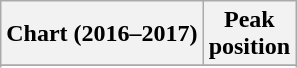<table class="wikitable sortable plainrowheaders" style="text-align:center">
<tr>
<th scope="col">Chart (2016–2017)</th>
<th scope="col">Peak<br>position</th>
</tr>
<tr>
</tr>
<tr>
</tr>
</table>
